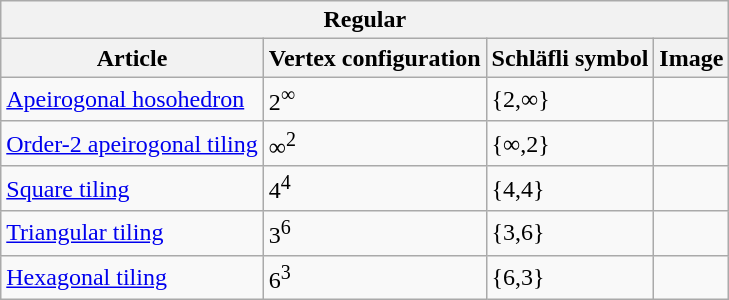<table class="wikitable sortable">
<tr>
<th colspan="4">Regular</th>
</tr>
<tr>
<th>Article</th>
<th>Vertex configuration</th>
<th>Schläfli symbol</th>
<th>Image</th>
</tr>
<tr>
<td><a href='#'>Apeirogonal hosohedron</a></td>
<td>2<sup>∞</sup></td>
<td>{2,∞}</td>
<td></td>
</tr>
<tr>
<td><a href='#'>Order-2 apeirogonal tiling</a></td>
<td>∞<sup>2</sup></td>
<td>{∞,2}</td>
<td></td>
</tr>
<tr>
<td><a href='#'>Square tiling</a></td>
<td>4<sup>4</sup></td>
<td>{4,4}</td>
<td></td>
</tr>
<tr>
<td><a href='#'>Triangular tiling</a></td>
<td>3<sup>6</sup></td>
<td>{3,6}</td>
<td></td>
</tr>
<tr>
<td><a href='#'>Hexagonal tiling</a></td>
<td>6<sup>3</sup></td>
<td>{6,3}</td>
<td></td>
</tr>
</table>
